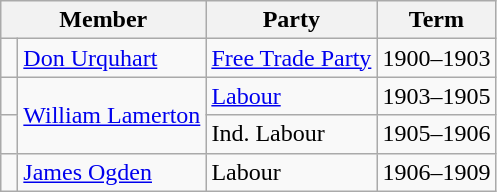<table class="wikitable">
<tr>
<th colspan="2">Member</th>
<th>Party</th>
<th>Term</th>
</tr>
<tr>
<td> </td>
<td><a href='#'>Don Urquhart</a></td>
<td><a href='#'>Free Trade Party</a></td>
<td>1900–1903</td>
</tr>
<tr>
<td> </td>
<td rowspan=2><a href='#'>William Lamerton</a></td>
<td><a href='#'>Labour</a></td>
<td>1903–1905</td>
</tr>
<tr>
<td> </td>
<td>Ind. Labour</td>
<td>1905–1906</td>
</tr>
<tr>
<td> </td>
<td><a href='#'>James Ogden</a></td>
<td>Labour</td>
<td>1906–1909</td>
</tr>
</table>
